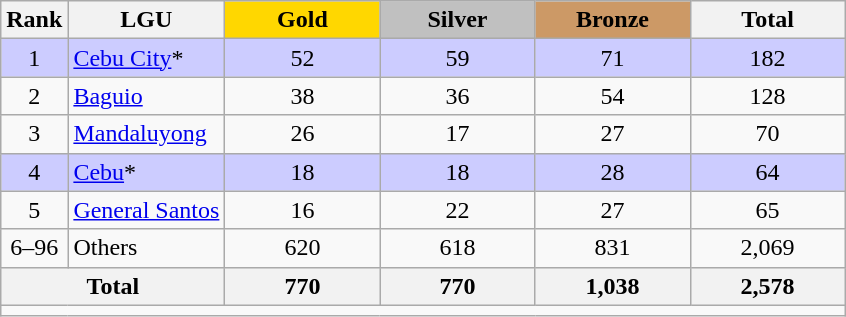<table class="wikitable sortable plainrowheaders" style="text-align: center">
<tr>
<th scope="col">Rank</th>
<th scope="col">LGU</th>
<th scope="col" style="background-color:gold; width:6em;">Gold</th>
<th scope="col" style="background-color:silver; width:6em;">Silver</th>
<th scope="col" style="background-color:#cc9966; width:6em;">Bronze</th>
<th scope="col" style="width:6em;">Total</th>
</tr>
<tr style="background:#ccf;">
<td>1</td>
<td align=left><a href='#'>Cebu City</a>*</td>
<td>52</td>
<td>59</td>
<td>71</td>
<td>182</td>
</tr>
<tr>
<td>2</td>
<td align=left><a href='#'>Baguio</a></td>
<td>38</td>
<td>36</td>
<td>54</td>
<td>128</td>
</tr>
<tr>
<td>3</td>
<td align=left><a href='#'>Mandaluyong</a></td>
<td>26</td>
<td>17</td>
<td>27</td>
<td>70</td>
</tr>
<tr style="background:#ccf;">
<td>4</td>
<td align=left><a href='#'>Cebu</a>*</td>
<td>18</td>
<td>18</td>
<td>28</td>
<td>64</td>
</tr>
<tr>
<td>5</td>
<td align=left><a href='#'>General Santos</a></td>
<td>16</td>
<td>22</td>
<td>27</td>
<td>65</td>
</tr>
<tr>
<td>6–96</td>
<td align=left>Others</td>
<td>620</td>
<td>618</td>
<td>831</td>
<td>2,069</td>
</tr>
<tr class="sortbottom">
<th colspan=2 align=left>Total</th>
<th>770</th>
<th>770</th>
<th>1,038</th>
<th>2,578</th>
</tr>
<tr class="sortbottom">
<td colspan=6 align=left></td>
</tr>
</table>
